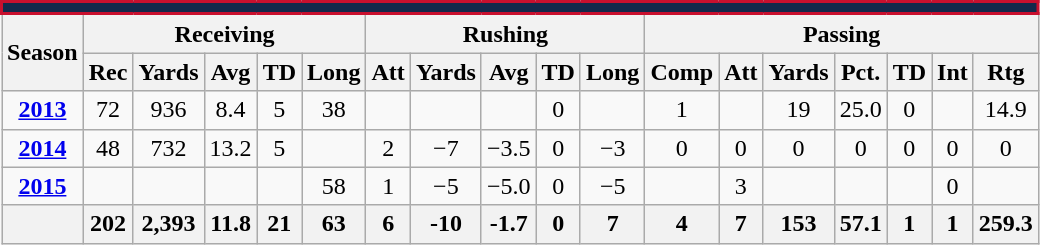<table class=wikitable style="text-align:center;">
<tr>
<td ! colspan="18" style="background: #13294B; border: 2px solid #C8102E; color:white;"></td>
</tr>
<tr>
<th rowspan=2>Season</th>
<th colspan=5>Receiving</th>
<th colspan=5>Rushing</th>
<th colspan=7>Passing</th>
</tr>
<tr>
<th>Rec</th>
<th>Yards</th>
<th>Avg</th>
<th>TD</th>
<th>Long</th>
<th>Att</th>
<th>Yards</th>
<th>Avg</th>
<th>TD</th>
<th>Long</th>
<th>Comp</th>
<th>Att</th>
<th>Yards</th>
<th>Pct.</th>
<th>TD</th>
<th>Int</th>
<th>Rtg</th>
</tr>
<tr>
<td><strong><a href='#'>2013</a></strong></td>
<td>72</td>
<td>936</td>
<td>8.4</td>
<td>5</td>
<td>38</td>
<td></td>
<td></td>
<td></td>
<td>0</td>
<td></td>
<td>1</td>
<td></td>
<td>19</td>
<td>25.0</td>
<td>0</td>
<td></td>
<td>14.9</td>
</tr>
<tr>
<td><strong><a href='#'>2014</a></strong></td>
<td>48</td>
<td>732</td>
<td>13.2</td>
<td>5</td>
<td></td>
<td>2</td>
<td>−7</td>
<td>−3.5</td>
<td>0</td>
<td>−3</td>
<td>0</td>
<td>0</td>
<td>0</td>
<td>0</td>
<td>0</td>
<td>0</td>
<td>0</td>
</tr>
<tr>
<td><strong><a href='#'>2015</a></strong></td>
<td></td>
<td></td>
<td></td>
<td></td>
<td>58</td>
<td>1</td>
<td>−5</td>
<td>−5.0</td>
<td>0</td>
<td>−5</td>
<td></td>
<td>3</td>
<td></td>
<td></td>
<td></td>
<td>0</td>
<td></td>
</tr>
<tr>
<th colspan=1></th>
<th>202</th>
<th>2,393</th>
<th>11.8</th>
<th>21</th>
<th>63</th>
<th>6</th>
<th>-10</th>
<th>-1.7</th>
<th>0</th>
<th>7</th>
<th>4</th>
<th>7</th>
<th>153</th>
<th>57.1</th>
<th>1</th>
<th>1</th>
<th>259.3</th>
</tr>
</table>
